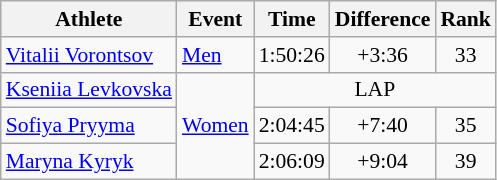<table class="wikitable" style="font-size:90%">
<tr>
<th>Athlete</th>
<th>Event</th>
<th>Time</th>
<th>Difference</th>
<th>Rank</th>
</tr>
<tr align=center>
<td align=left><a href='#'>Vitalii Vorontsov</a></td>
<td align=left><a href='#'>Men</a></td>
<td>1:50:26</td>
<td>+3:36</td>
<td>33</td>
</tr>
<tr align=center>
<td align=left><a href='#'>Kseniia Levkovska</a></td>
<td align=left rowspan="3"><a href='#'>Women</a></td>
<td colspan=3>LAP</td>
</tr>
<tr align=center>
<td align=left><a href='#'>Sofiya Pryyma</a></td>
<td>2:04:45</td>
<td>+7:40</td>
<td>35</td>
</tr>
<tr align=center>
<td align=left><a href='#'>Maryna Kyryk</a></td>
<td>2:06:09</td>
<td>+9:04</td>
<td>39</td>
</tr>
</table>
